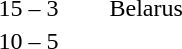<table style="text-align:center">
<tr>
<th width=200></th>
<th width=100></th>
<th width=200></th>
</tr>
<tr>
<td align=right><strong></strong></td>
<td>15 – 3</td>
<td align=left>Belarus</td>
</tr>
<tr>
<td align=right><strong></strong></td>
<td>10 – 5</td>
<td align=left></td>
</tr>
</table>
